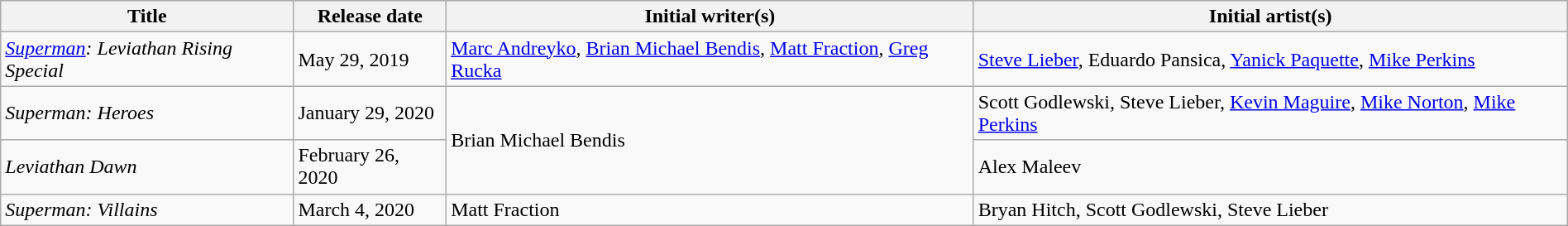<table class="wikitable" style="width:100%">
<tr>
<th>Title</th>
<th>Release date</th>
<th>Initial writer(s)</th>
<th>Initial artist(s)</th>
</tr>
<tr>
<td><em><a href='#'>Superman</a>: Leviathan Rising Special</em></td>
<td>May 29, 2019</td>
<td><a href='#'>Marc Andreyko</a>, <a href='#'>Brian Michael Bendis</a>, <a href='#'>Matt Fraction</a>, <a href='#'>Greg Rucka</a></td>
<td><a href='#'>Steve Lieber</a>, Eduardo Pansica, <a href='#'>Yanick Paquette</a>, <a href='#'>Mike Perkins</a></td>
</tr>
<tr>
<td><em>Superman: Heroes</em></td>
<td>January 29, 2020</td>
<td rowspan="2">Brian Michael Bendis</td>
<td>Scott Godlewski, Steve Lieber, <a href='#'>Kevin Maguire</a>, <a href='#'>Mike Norton</a>, <a href='#'>Mike Perkins</a></td>
</tr>
<tr>
<td><em>Leviathan Dawn</em></td>
<td>February 26, 2020</td>
<td>Alex Maleev</td>
</tr>
<tr>
<td><em>Superman: Villains</em></td>
<td>March 4, 2020</td>
<td>Matt Fraction</td>
<td>Bryan Hitch, Scott Godlewski, Steve Lieber</td>
</tr>
</table>
